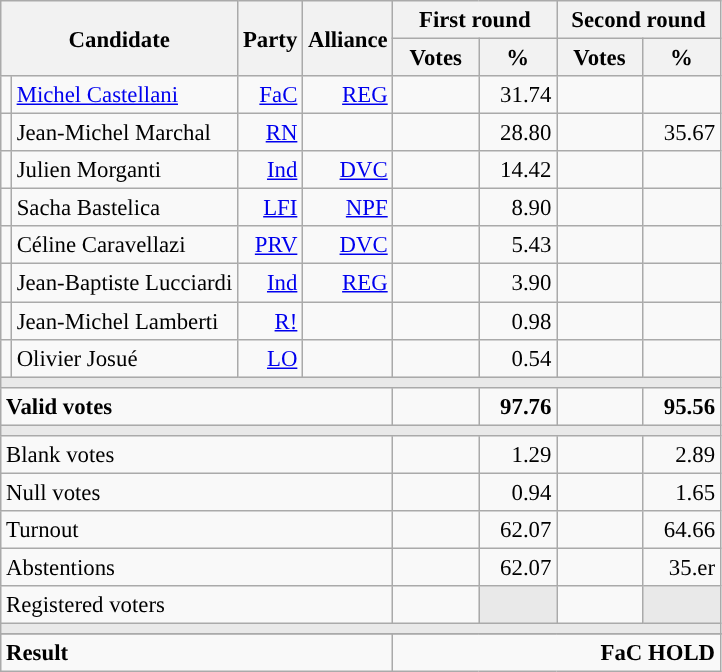<table class="wikitable" style="text-align:right;font-size:95%;">
<tr>
<th colspan="2" rowspan="2">Candidate</th>
<th colspan="1" rowspan="2">Party</th>
<th colspan="1" rowspan="2">Alliance</th>
<th colspan="2">First round</th>
<th colspan="2">Second round</th>
</tr>
<tr>
<th style="width:50px;">Votes</th>
<th style="width:45px;">%</th>
<th style="width:50px;">Votes</th>
<th style="width:45px;">%</th>
</tr>
<tr>
<td style="color:inherit;background:"></td>
<td style="text-align:left;"><a href='#'>Michel Castellani</a></td>
<td><a href='#'>FaC</a></td>
<td><a href='#'>REG</a></td>
<td></td>
<td>31.74</td>
<td><strong></strong></td>
<td><strong></strong></td>
</tr>
<tr>
<td style="color:inherit;background:"></td>
<td style="text-align:left;">Jean-Michel Marchal</td>
<td><a href='#'>RN</a></td>
<td></td>
<td></td>
<td>28.80</td>
<td></td>
<td>35.67</td>
</tr>
<tr>
<td style="color:inherit;background:"></td>
<td style="text-align:left;">Julien Morganti</td>
<td><a href='#'>Ind</a></td>
<td><a href='#'>DVC</a></td>
<td></td>
<td>14.42</td>
<td></td>
<td></td>
</tr>
<tr>
<td style="color:inherit;background:"></td>
<td style="text-align:left;">Sacha Bastelica</td>
<td><a href='#'>LFI</a></td>
<td><a href='#'>NPF</a></td>
<td></td>
<td>8.90</td>
<td></td>
<td></td>
</tr>
<tr>
<td style="color:inherit;background:"></td>
<td style="text-align:left;">Céline Caravellazi</td>
<td><a href='#'>PRV</a></td>
<td><a href='#'>DVC</a></td>
<td></td>
<td>5.43</td>
<td></td>
<td></td>
</tr>
<tr>
<td style="color:inherit;background:"></td>
<td style="text-align:left;">Jean-Baptiste Lucciardi</td>
<td><a href='#'>Ind</a></td>
<td><a href='#'>REG</a></td>
<td></td>
<td>3.90</td>
<td></td>
<td></td>
</tr>
<tr>
<td style="color:inherit;background:"></td>
<td style="text-align:left;">Jean-Michel Lamberti</td>
<td><a href='#'>R!</a></td>
<td></td>
<td></td>
<td>0.98</td>
<td></td>
<td></td>
</tr>
<tr>
<td style="color:inherit;background:"></td>
<td style="text-align:left;">Olivier Josué</td>
<td><a href='#'>LO</a></td>
<td></td>
<td></td>
<td>0.54</td>
<td></td>
<td></td>
</tr>
<tr>
<td colspan="8" style="background:#E9E9E9;"></td>
</tr>
<tr style="font-weight:bold;">
<td colspan="4" style="text-align:left;">Valid votes</td>
<td></td>
<td>97.76</td>
<td></td>
<td>95.56</td>
</tr>
<tr>
<td colspan="8" style="background:#E9E9E9;"></td>
</tr>
<tr>
<td colspan="4" style="text-align:left;">Blank votes</td>
<td></td>
<td>1.29</td>
<td></td>
<td>2.89</td>
</tr>
<tr>
<td colspan="4" style="text-align:left;">Null votes</td>
<td></td>
<td>0.94</td>
<td></td>
<td>1.65</td>
</tr>
<tr>
<td colspan="4" style="text-align:left;">Turnout</td>
<td></td>
<td>62.07</td>
<td></td>
<td>64.66</td>
</tr>
<tr>
<td colspan="4" style="text-align:left;">Abstentions</td>
<td></td>
<td>62.07</td>
<td></td>
<td>35.er</td>
</tr>
<tr>
<td colspan="4" style="text-align:left;">Registered voters</td>
<td></td>
<td style="background:#E9E9E9;"></td>
<td></td>
<td style="background:#E9E9E9;"></td>
</tr>
<tr>
<td colspan="8" style="background:#E9E9E9;"></td>
</tr>
<tr>
</tr>
<tr style="font-weight:bold">
<td colspan="4" style="text-align:left;">Result</td>
<td colspan="4" style="background-color:">FaC HOLD</td>
</tr>
</table>
